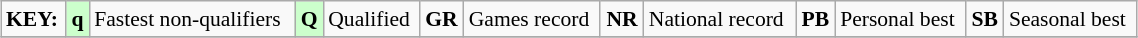<table class="wikitable" style="margin:0.5em auto; font-size:90%;position:relative;" width=60%>
<tr>
<td><strong>KEY:</strong></td>
<td bgcolor=ccffcc align=center><strong>q</strong></td>
<td>Fastest non-qualifiers</td>
<td bgcolor=ccffcc align=center><strong>Q</strong></td>
<td>Qualified</td>
<td align=center><strong>GR</strong></td>
<td>Games record</td>
<td align=center><strong>NR</strong></td>
<td>National record</td>
<td align=center><strong>PB</strong></td>
<td>Personal best</td>
<td align=center><strong>SB</strong></td>
<td>Seasonal best</td>
</tr>
<tr>
</tr>
</table>
